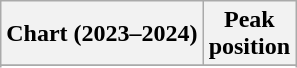<table class="wikitable sortable plainrowheaders" style="text-align:center">
<tr>
<th scope="col">Chart (2023–2024)</th>
<th scope="col">Peak<br>position</th>
</tr>
<tr>
</tr>
<tr>
</tr>
<tr>
</tr>
<tr>
</tr>
</table>
